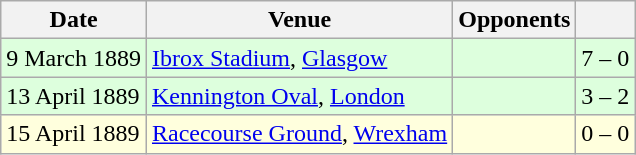<table class="wikitable">
<tr>
<th>Date</th>
<th>Venue</th>
<th>Opponents</th>
<th></th>
</tr>
<tr bgcolor=#ddffdd>
<td>9 March 1889</td>
<td><a href='#'>Ibrox Stadium</a>, <a href='#'>Glasgow</a></td>
<td></td>
<td align=center>7 – 0</td>
</tr>
<tr bgcolor=#ddffdd>
<td>13 April 1889</td>
<td><a href='#'>Kennington Oval</a>, <a href='#'>London</a></td>
<td></td>
<td align=center>3 – 2</td>
</tr>
<tr bgcolor=#ffffdd>
<td>15 April 1889</td>
<td><a href='#'>Racecourse Ground</a>, <a href='#'>Wrexham</a></td>
<td></td>
<td align=center>0 – 0</td>
</tr>
</table>
